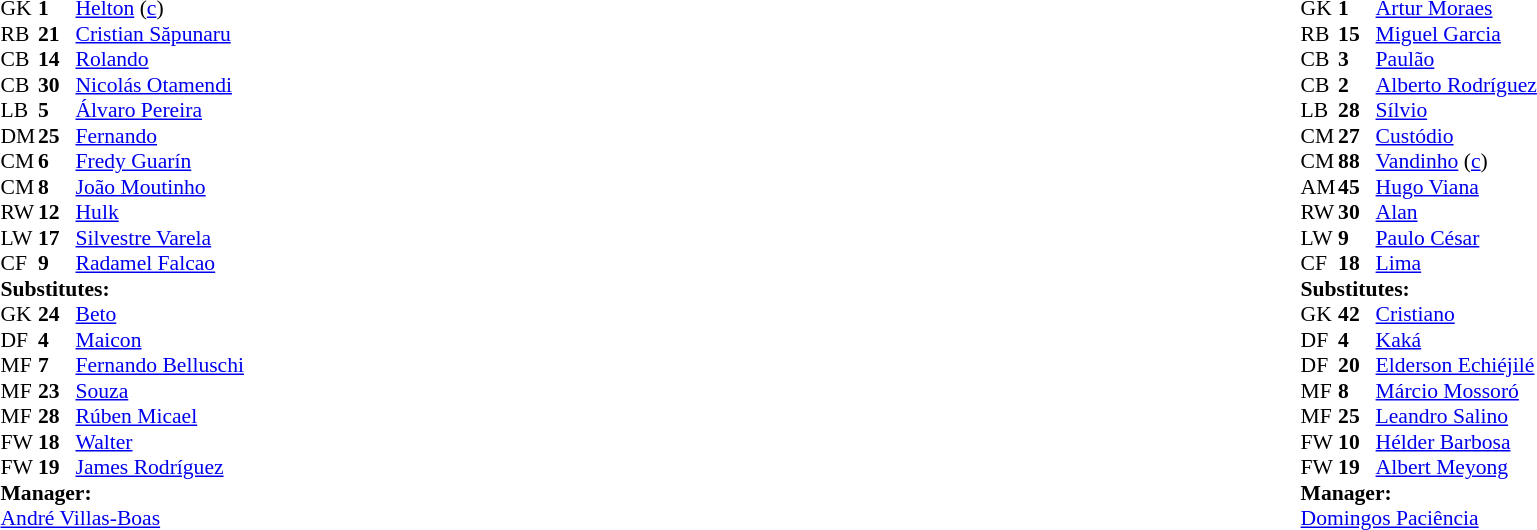<table width="100%">
<tr>
<td valign="top" width="50%"><br><table style="font-size: 90%" cellspacing="0" cellpadding="0">
<tr>
<th width=25></th>
<th width=25></th>
</tr>
<tr>
<td>GK</td>
<td><strong>1</strong></td>
<td> <a href='#'>Helton</a> (<a href='#'>c</a>)</td>
<td></td>
</tr>
<tr>
<td>RB</td>
<td><strong>21</strong></td>
<td> <a href='#'>Cristian Săpunaru</a></td>
<td></td>
</tr>
<tr>
<td>CB</td>
<td><strong>14</strong></td>
<td> <a href='#'>Rolando</a></td>
<td></td>
</tr>
<tr>
<td>CB</td>
<td><strong>30</strong></td>
<td> <a href='#'>Nicolás Otamendi</a></td>
</tr>
<tr>
<td>LB</td>
<td><strong>5</strong></td>
<td> <a href='#'>Álvaro Pereira</a></td>
</tr>
<tr>
<td>DM</td>
<td><strong>25</strong></td>
<td> <a href='#'>Fernando</a></td>
</tr>
<tr>
<td>CM</td>
<td><strong>6</strong></td>
<td> <a href='#'>Fredy Guarín</a></td>
<td></td>
<td></td>
</tr>
<tr>
<td>CM</td>
<td><strong>8</strong></td>
<td> <a href='#'>João Moutinho</a></td>
</tr>
<tr>
<td>RW</td>
<td><strong>12</strong></td>
<td> <a href='#'>Hulk</a></td>
</tr>
<tr>
<td>LW</td>
<td><strong>17</strong></td>
<td> <a href='#'>Silvestre Varela</a></td>
<td></td>
<td></td>
</tr>
<tr>
<td>CF</td>
<td><strong>9</strong></td>
<td> <a href='#'>Radamel Falcao</a></td>
</tr>
<tr>
<td colspan=3><strong>Substitutes:</strong></td>
</tr>
<tr>
<td>GK</td>
<td><strong>24</strong></td>
<td> <a href='#'>Beto</a></td>
</tr>
<tr>
<td>DF</td>
<td><strong>4</strong></td>
<td> <a href='#'>Maicon</a></td>
</tr>
<tr>
<td>MF</td>
<td><strong>7</strong></td>
<td> <a href='#'>Fernando Belluschi</a></td>
<td></td>
<td></td>
</tr>
<tr>
<td>MF</td>
<td><strong>23</strong></td>
<td> <a href='#'>Souza</a></td>
</tr>
<tr>
<td>MF</td>
<td><strong>28</strong></td>
<td> <a href='#'>Rúben Micael</a></td>
</tr>
<tr>
<td>FW</td>
<td><strong>18</strong></td>
<td> <a href='#'>Walter</a></td>
</tr>
<tr>
<td>FW</td>
<td><strong>19</strong></td>
<td> <a href='#'>James Rodríguez</a></td>
<td></td>
<td></td>
</tr>
<tr>
<td colspan=3><strong>Manager:</strong></td>
</tr>
<tr>
<td colspan=4> <a href='#'>André Villas-Boas</a></td>
</tr>
</table>
</td>
<td valign="top"></td>
<td valign="top" width="50%"><br><table style="font-size: 90%" cellspacing="0" cellpadding="0" align=center>
<tr>
<th width=25></th>
<th width=25></th>
</tr>
<tr>
<td>GK</td>
<td><strong>1</strong></td>
<td> <a href='#'>Artur Moraes</a></td>
</tr>
<tr>
<td>RB</td>
<td><strong>15</strong></td>
<td> <a href='#'>Miguel Garcia</a></td>
<td></td>
</tr>
<tr>
<td>CB</td>
<td><strong>3</strong></td>
<td> <a href='#'>Paulão</a></td>
</tr>
<tr>
<td>CB</td>
<td><strong>2</strong></td>
<td> <a href='#'>Alberto Rodríguez</a></td>
<td></td>
<td></td>
</tr>
<tr>
<td>LB</td>
<td><strong>28</strong></td>
<td> <a href='#'>Sílvio</a></td>
<td></td>
</tr>
<tr>
<td>CM</td>
<td><strong>27</strong></td>
<td> <a href='#'>Custódio</a></td>
</tr>
<tr>
<td>CM</td>
<td><strong>88</strong></td>
<td> <a href='#'>Vandinho</a> (<a href='#'>c</a>)</td>
</tr>
<tr>
<td>AM</td>
<td><strong>45</strong></td>
<td> <a href='#'>Hugo Viana</a></td>
<td></td>
<td></td>
</tr>
<tr>
<td>RW</td>
<td><strong>30</strong></td>
<td> <a href='#'>Alan</a></td>
</tr>
<tr>
<td>LW</td>
<td><strong>9</strong></td>
<td> <a href='#'>Paulo César</a></td>
</tr>
<tr>
<td>CF</td>
<td><strong>18</strong></td>
<td> <a href='#'>Lima</a></td>
<td></td>
<td></td>
</tr>
<tr>
<td colspan=3><strong>Substitutes:</strong></td>
</tr>
<tr>
<td>GK</td>
<td><strong>42</strong></td>
<td> <a href='#'>Cristiano</a></td>
</tr>
<tr>
<td>DF</td>
<td><strong>4</strong></td>
<td> <a href='#'>Kaká</a></td>
<td></td>
<td></td>
</tr>
<tr>
<td>DF</td>
<td><strong>20</strong></td>
<td> <a href='#'>Elderson Echiéjilé</a></td>
</tr>
<tr>
<td>MF</td>
<td><strong>8</strong></td>
<td> <a href='#'>Márcio Mossoró</a></td>
<td></td>
<td></td>
</tr>
<tr>
<td>MF</td>
<td><strong>25</strong></td>
<td> <a href='#'>Leandro Salino</a></td>
</tr>
<tr>
<td>FW</td>
<td><strong>10</strong></td>
<td> <a href='#'>Hélder Barbosa</a></td>
</tr>
<tr>
<td>FW</td>
<td><strong>19</strong></td>
<td> <a href='#'>Albert Meyong</a></td>
<td></td>
<td></td>
</tr>
<tr>
<td colspan=3><strong>Manager:</strong></td>
</tr>
<tr>
<td colspan=4> <a href='#'>Domingos Paciência</a></td>
</tr>
</table>
</td>
</tr>
</table>
